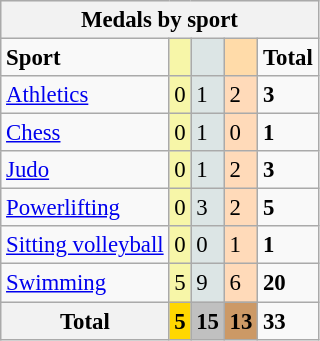<table class=wikitable style="font-size:95%; ">
<tr bgcolor=EFEFEF>
<th colspan=7>Medals by sport</th>
</tr>
<tr>
<td><strong>Sport</strong></td>
<td bgcolor=F7F6A8></td>
<td bgcolor=DCE5E5></td>
<td bgcolor=FFDBA9></td>
<td><strong>Total</strong></td>
</tr>
<tr>
<td><a href='#'>Athletics</a></td>
<td bgcolor=F7F6A8>0</td>
<td bgcolor=DCE5E5>1</td>
<td bgcolor=FFDAB9>2</td>
<td><strong>3</strong></td>
</tr>
<tr>
<td><a href='#'>Chess</a></td>
<td bgcolor=F7F6A8>0</td>
<td bgcolor=DCE5E5>1</td>
<td bgcolor=FFDAB9>0</td>
<td><strong>1</strong></td>
</tr>
<tr>
<td><a href='#'>Judo</a></td>
<td bgcolor=F7F6A8>0</td>
<td bgcolor=DCE5E5>1</td>
<td bgcolor=FFDAB9>2</td>
<td><strong>3</strong></td>
</tr>
<tr>
<td><a href='#'>Powerlifting</a></td>
<td bgcolor=F7F6A8>0</td>
<td bgcolor=DCE5E5>3</td>
<td bgcolor=FFDAB9>2</td>
<td><strong>5</strong></td>
</tr>
<tr>
<td><a href='#'>Sitting volleyball</a></td>
<td bgcolor=F7F6A8>0</td>
<td bgcolor=DCE5E5>0</td>
<td bgcolor=FFDAB9>1</td>
<td><strong>1</strong></td>
</tr>
<tr>
<td><a href='#'>Swimming</a></td>
<td bgcolor=F7F6A8>5</td>
<td bgcolor=DCE5E5>9</td>
<td bgcolor=FFDAB9>6</td>
<td><strong>20</strong></td>
</tr>
<tr>
<th>Total</th>
<td style="background:gold;"><strong>5</strong></td>
<td style="background:silver;"><strong>15</strong></td>
<td style="background:#c96;"><strong>13</strong></td>
<td><strong>33</strong></td>
</tr>
</table>
